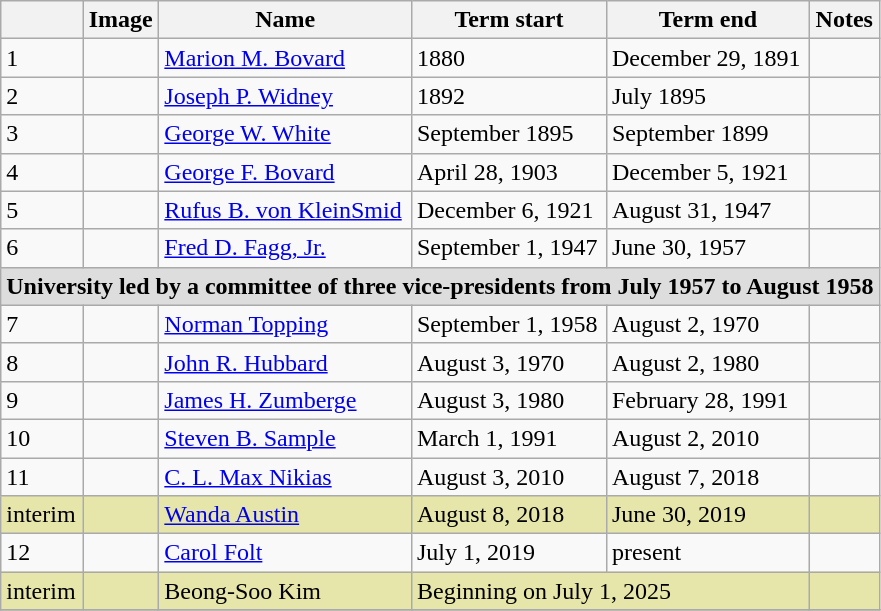<table class="wikitable sortable">
<tr>
<th></th>
<th>Image</th>
<th>Name</th>
<th>Term start</th>
<th>Term end</th>
<th>Notes</th>
</tr>
<tr>
<td>1</td>
<td></td>
<td><a href='#'>Marion M. Bovard</a></td>
<td>1880</td>
<td>December 29, 1891</td>
<td></td>
</tr>
<tr>
<td>2</td>
<td></td>
<td><a href='#'>Joseph P. Widney</a></td>
<td>1892</td>
<td>July 1895</td>
<td></td>
</tr>
<tr>
<td>3</td>
<td></td>
<td><a href='#'>George W. White</a></td>
<td>September 1895</td>
<td>September 1899</td>
<td></td>
</tr>
<tr>
<td>4</td>
<td></td>
<td><a href='#'>George F. Bovard</a></td>
<td>April 28, 1903</td>
<td>December 5, 1921</td>
<td></td>
</tr>
<tr>
<td>5</td>
<td></td>
<td><a href='#'>Rufus B. von KleinSmid</a></td>
<td>December 6, 1921</td>
<td>August 31, 1947</td>
<td></td>
</tr>
<tr>
<td>6</td>
<td></td>
<td><a href='#'>Fred D. Fagg, Jr.</a></td>
<td>September 1, 1947</td>
<td>June 30, 1957</td>
<td></td>
</tr>
<tr>
<td colspan="6" align="center" bgcolor="#dddddd" style="Font-weight: bold;">University led by a committee of three vice-presidents from July 1957 to August 1958</td>
</tr>
<tr>
<td>7</td>
<td></td>
<td><a href='#'>Norman Topping</a></td>
<td>September 1, 1958</td>
<td>August 2, 1970</td>
<td></td>
</tr>
<tr>
<td>8</td>
<td></td>
<td><a href='#'>John R. Hubbard</a></td>
<td>August 3, 1970</td>
<td>August 2, 1980</td>
<td></td>
</tr>
<tr>
<td>9</td>
<td></td>
<td><a href='#'>James H. Zumberge</a></td>
<td>August 3, 1980</td>
<td>February 28, 1991</td>
<td></td>
</tr>
<tr>
<td>10</td>
<td></td>
<td><a href='#'>Steven B. Sample</a></td>
<td>March 1, 1991</td>
<td>August 2, 2010</td>
<td></td>
</tr>
<tr>
<td>11</td>
<td></td>
<td><a href='#'>C. L. Max Nikias</a></td>
<td>August 3, 2010</td>
<td>August 7, 2018</td>
<td></td>
</tr>
<tr bgcolor="#e6e6aa">
<td>interim</td>
<td></td>
<td><a href='#'>Wanda Austin</a></td>
<td>August 8, 2018</td>
<td>June 30, 2019</td>
<td></td>
</tr>
<tr>
<td>12</td>
<td></td>
<td><a href='#'>Carol Folt</a></td>
<td>July 1, 2019</td>
<td>present </td>
<td></td>
</tr>
<tr bgcolor="#e6e6aa">
<td>interim</td>
<td></td>
<td>Beong-Soo Kim</td>
<td colspan="2">Beginning on July 1, 2025</td>
<td></td>
</tr>
<tr>
</tr>
</table>
